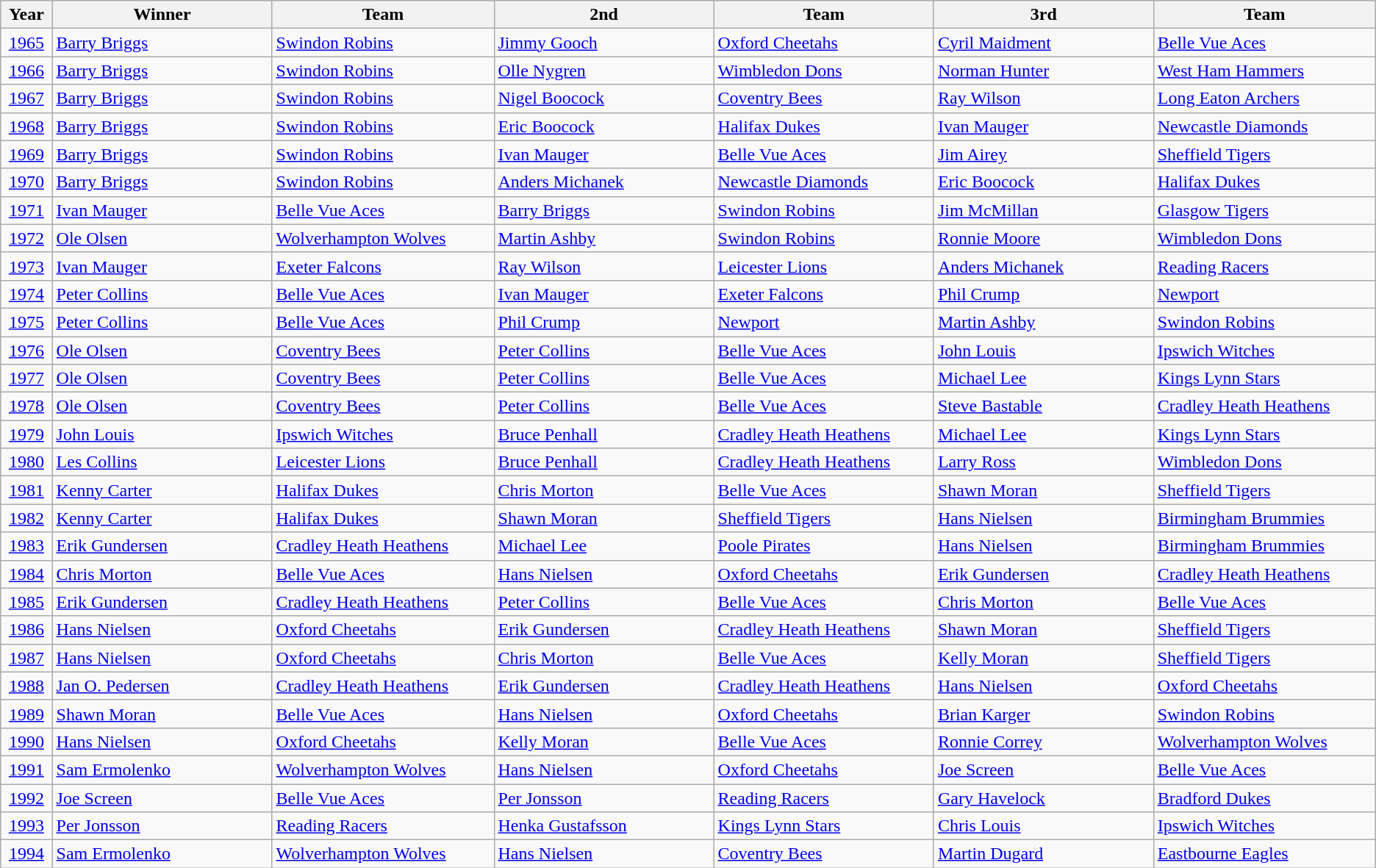<table class="wikitable">
<tr>
<th width=40px >Year</th>
<th width=200px >Winner</th>
<th width=200px >Team</th>
<th width=200px >2nd</th>
<th width=200px >Team</th>
<th width=200px >3rd</th>
<th width=200px >Team</th>
</tr>
<tr align=left>
<td align=center><a href='#'>1965</a></td>
<td><a href='#'>Barry Briggs</a></td>
<td><a href='#'>Swindon Robins</a></td>
<td><a href='#'>Jimmy Gooch</a></td>
<td><a href='#'>Oxford Cheetahs</a></td>
<td><a href='#'>Cyril Maidment</a></td>
<td><a href='#'>Belle Vue Aces</a></td>
</tr>
<tr align=left>
<td align=center><a href='#'>1966</a></td>
<td><a href='#'>Barry Briggs</a></td>
<td><a href='#'>Swindon Robins</a></td>
<td><a href='#'>Olle Nygren</a></td>
<td><a href='#'>Wimbledon Dons</a></td>
<td><a href='#'>Norman Hunter</a></td>
<td><a href='#'>West Ham Hammers</a></td>
</tr>
<tr align=left>
<td align=center><a href='#'>1967</a></td>
<td><a href='#'>Barry Briggs</a></td>
<td><a href='#'>Swindon Robins</a></td>
<td><a href='#'>Nigel Boocock</a></td>
<td><a href='#'>Coventry Bees</a></td>
<td><a href='#'>Ray Wilson</a></td>
<td><a href='#'>Long Eaton Archers</a></td>
</tr>
<tr align=left>
<td align=center><a href='#'>1968</a></td>
<td><a href='#'>Barry Briggs</a></td>
<td><a href='#'>Swindon Robins</a></td>
<td><a href='#'>Eric Boocock</a></td>
<td><a href='#'>Halifax Dukes</a></td>
<td><a href='#'>Ivan Mauger</a></td>
<td><a href='#'>Newcastle Diamonds</a></td>
</tr>
<tr align=left>
<td align=center><a href='#'>1969</a></td>
<td><a href='#'>Barry Briggs</a></td>
<td><a href='#'>Swindon Robins</a></td>
<td><a href='#'>Ivan Mauger</a></td>
<td><a href='#'>Belle Vue Aces</a></td>
<td><a href='#'>Jim Airey</a></td>
<td><a href='#'>Sheffield Tigers</a></td>
</tr>
<tr align=left>
<td align=center><a href='#'>1970</a></td>
<td><a href='#'>Barry Briggs</a></td>
<td><a href='#'>Swindon Robins</a></td>
<td><a href='#'>Anders Michanek</a></td>
<td><a href='#'>Newcastle Diamonds</a></td>
<td><a href='#'>Eric Boocock</a></td>
<td><a href='#'>Halifax Dukes</a></td>
</tr>
<tr align=left>
<td align=center><a href='#'>1971</a></td>
<td><a href='#'>Ivan Mauger</a></td>
<td><a href='#'>Belle Vue Aces</a></td>
<td><a href='#'>Barry Briggs</a></td>
<td><a href='#'>Swindon Robins</a></td>
<td><a href='#'>Jim McMillan</a></td>
<td><a href='#'>Glasgow Tigers</a></td>
</tr>
<tr align=left>
<td align=center><a href='#'>1972</a></td>
<td><a href='#'>Ole Olsen</a></td>
<td><a href='#'>Wolverhampton Wolves</a></td>
<td><a href='#'>Martin Ashby</a></td>
<td><a href='#'>Swindon Robins</a></td>
<td><a href='#'>Ronnie Moore</a></td>
<td><a href='#'>Wimbledon Dons</a></td>
</tr>
<tr align=left>
<td align=center><a href='#'>1973</a></td>
<td><a href='#'>Ivan Mauger</a></td>
<td><a href='#'>Exeter Falcons</a></td>
<td><a href='#'>Ray Wilson</a></td>
<td><a href='#'>Leicester Lions</a></td>
<td><a href='#'>Anders Michanek</a></td>
<td><a href='#'>Reading Racers</a></td>
</tr>
<tr align=left>
<td align=center><a href='#'>1974</a></td>
<td><a href='#'>Peter Collins</a></td>
<td><a href='#'>Belle Vue Aces</a></td>
<td><a href='#'>Ivan Mauger</a></td>
<td><a href='#'>Exeter Falcons</a></td>
<td><a href='#'>Phil Crump</a></td>
<td><a href='#'>Newport</a></td>
</tr>
<tr align=left>
<td align=center><a href='#'>1975</a></td>
<td><a href='#'>Peter Collins</a></td>
<td><a href='#'>Belle Vue Aces</a></td>
<td><a href='#'>Phil Crump</a></td>
<td><a href='#'>Newport</a></td>
<td><a href='#'>Martin Ashby</a></td>
<td><a href='#'>Swindon Robins</a></td>
</tr>
<tr align=left>
<td align=center><a href='#'>1976</a></td>
<td><a href='#'>Ole Olsen</a></td>
<td><a href='#'>Coventry Bees</a></td>
<td><a href='#'>Peter Collins</a></td>
<td><a href='#'>Belle Vue Aces</a></td>
<td><a href='#'>John Louis</a></td>
<td><a href='#'>Ipswich Witches</a></td>
</tr>
<tr align=left>
<td align=center><a href='#'>1977</a></td>
<td><a href='#'>Ole Olsen</a></td>
<td><a href='#'>Coventry Bees</a></td>
<td><a href='#'>Peter Collins</a></td>
<td><a href='#'>Belle Vue Aces</a></td>
<td><a href='#'>Michael Lee</a></td>
<td><a href='#'>Kings Lynn Stars</a></td>
</tr>
<tr align=left>
<td align=center><a href='#'>1978</a></td>
<td><a href='#'>Ole Olsen</a></td>
<td><a href='#'>Coventry Bees</a></td>
<td><a href='#'>Peter Collins</a></td>
<td><a href='#'>Belle Vue Aces</a></td>
<td><a href='#'>Steve Bastable</a></td>
<td><a href='#'>Cradley Heath Heathens</a></td>
</tr>
<tr align=left>
<td align=center><a href='#'>1979</a></td>
<td><a href='#'>John Louis</a></td>
<td><a href='#'>Ipswich Witches</a></td>
<td><a href='#'>Bruce Penhall</a></td>
<td><a href='#'>Cradley Heath Heathens</a></td>
<td><a href='#'>Michael Lee</a></td>
<td><a href='#'>Kings Lynn Stars</a></td>
</tr>
<tr align=left>
<td align=center><a href='#'>1980</a></td>
<td><a href='#'>Les Collins</a></td>
<td><a href='#'>Leicester Lions</a></td>
<td><a href='#'>Bruce Penhall</a></td>
<td><a href='#'>Cradley Heath Heathens</a></td>
<td><a href='#'>Larry Ross</a></td>
<td><a href='#'>Wimbledon Dons</a></td>
</tr>
<tr align=left>
<td align=center><a href='#'>1981</a></td>
<td><a href='#'>Kenny Carter</a></td>
<td><a href='#'>Halifax Dukes</a></td>
<td><a href='#'>Chris Morton</a></td>
<td><a href='#'>Belle Vue Aces</a></td>
<td><a href='#'>Shawn Moran</a></td>
<td><a href='#'>Sheffield Tigers</a></td>
</tr>
<tr align=left>
<td align=center><a href='#'>1982</a></td>
<td><a href='#'>Kenny Carter</a></td>
<td><a href='#'>Halifax Dukes</a></td>
<td><a href='#'>Shawn Moran</a></td>
<td><a href='#'>Sheffield Tigers</a></td>
<td><a href='#'>Hans Nielsen</a></td>
<td><a href='#'>Birmingham Brummies</a></td>
</tr>
<tr align=left>
<td align=center><a href='#'>1983</a></td>
<td><a href='#'>Erik Gundersen</a></td>
<td><a href='#'>Cradley Heath Heathens</a></td>
<td><a href='#'>Michael Lee</a></td>
<td><a href='#'>Poole Pirates</a></td>
<td><a href='#'>Hans Nielsen</a></td>
<td><a href='#'>Birmingham Brummies</a></td>
</tr>
<tr align=left>
<td align=center><a href='#'>1984</a></td>
<td><a href='#'>Chris Morton</a></td>
<td><a href='#'>Belle Vue Aces</a></td>
<td><a href='#'>Hans Nielsen</a></td>
<td><a href='#'>Oxford Cheetahs</a></td>
<td><a href='#'>Erik Gundersen</a></td>
<td><a href='#'>Cradley Heath Heathens</a></td>
</tr>
<tr align=left>
<td align=center><a href='#'>1985</a></td>
<td><a href='#'>Erik Gundersen</a></td>
<td><a href='#'>Cradley Heath Heathens</a></td>
<td><a href='#'>Peter Collins</a></td>
<td><a href='#'>Belle Vue Aces</a></td>
<td><a href='#'>Chris Morton</a></td>
<td><a href='#'>Belle Vue Aces</a></td>
</tr>
<tr align=left>
<td align=center><a href='#'>1986</a></td>
<td><a href='#'>Hans Nielsen</a></td>
<td><a href='#'>Oxford Cheetahs</a></td>
<td><a href='#'>Erik Gundersen</a></td>
<td><a href='#'>Cradley Heath Heathens</a></td>
<td><a href='#'>Shawn Moran</a></td>
<td><a href='#'>Sheffield Tigers</a></td>
</tr>
<tr align=left>
<td align=center><a href='#'>1987</a></td>
<td><a href='#'>Hans Nielsen</a></td>
<td><a href='#'>Oxford Cheetahs</a></td>
<td><a href='#'>Chris Morton</a></td>
<td><a href='#'>Belle Vue Aces</a></td>
<td><a href='#'>Kelly Moran</a></td>
<td><a href='#'>Sheffield Tigers</a></td>
</tr>
<tr align=left>
<td align=center><a href='#'>1988</a></td>
<td><a href='#'>Jan O. Pedersen</a></td>
<td><a href='#'>Cradley Heath Heathens</a></td>
<td><a href='#'>Erik Gundersen</a></td>
<td><a href='#'>Cradley Heath Heathens</a></td>
<td><a href='#'>Hans Nielsen</a></td>
<td><a href='#'>Oxford Cheetahs</a></td>
</tr>
<tr align=left>
<td align=center><a href='#'>1989</a></td>
<td><a href='#'>Shawn Moran</a></td>
<td><a href='#'>Belle Vue Aces</a></td>
<td><a href='#'>Hans Nielsen</a></td>
<td><a href='#'>Oxford Cheetahs</a></td>
<td><a href='#'>Brian Karger</a></td>
<td><a href='#'>Swindon Robins</a></td>
</tr>
<tr align=left>
<td align=center><a href='#'>1990</a></td>
<td><a href='#'>Hans Nielsen</a></td>
<td><a href='#'>Oxford Cheetahs</a></td>
<td><a href='#'>Kelly Moran</a></td>
<td><a href='#'>Belle Vue Aces</a></td>
<td><a href='#'>Ronnie Correy</a></td>
<td><a href='#'>Wolverhampton Wolves</a></td>
</tr>
<tr align=left>
<td align=center><a href='#'>1991</a></td>
<td><a href='#'>Sam Ermolenko</a></td>
<td><a href='#'>Wolverhampton Wolves</a></td>
<td><a href='#'>Hans Nielsen</a></td>
<td><a href='#'>Oxford Cheetahs</a></td>
<td><a href='#'>Joe Screen</a></td>
<td><a href='#'>Belle Vue Aces</a></td>
</tr>
<tr align=left>
<td align=center><a href='#'>1992</a></td>
<td><a href='#'>Joe Screen</a></td>
<td><a href='#'>Belle Vue Aces</a></td>
<td><a href='#'>Per Jonsson</a></td>
<td><a href='#'>Reading Racers</a></td>
<td><a href='#'>Gary Havelock</a></td>
<td><a href='#'>Bradford Dukes</a></td>
</tr>
<tr align=left>
<td align=center><a href='#'>1993</a></td>
<td><a href='#'>Per Jonsson</a></td>
<td><a href='#'>Reading Racers</a></td>
<td><a href='#'>Henka Gustafsson</a></td>
<td><a href='#'>Kings Lynn Stars</a></td>
<td><a href='#'>Chris Louis</a></td>
<td><a href='#'>Ipswich Witches</a></td>
</tr>
<tr align=left>
<td align=center><a href='#'>1994</a></td>
<td><a href='#'>Sam Ermolenko</a></td>
<td><a href='#'>Wolverhampton Wolves</a></td>
<td><a href='#'>Hans Nielsen</a></td>
<td><a href='#'>Coventry Bees</a></td>
<td><a href='#'>Martin Dugard</a></td>
<td><a href='#'>Eastbourne Eagles</a></td>
</tr>
</table>
